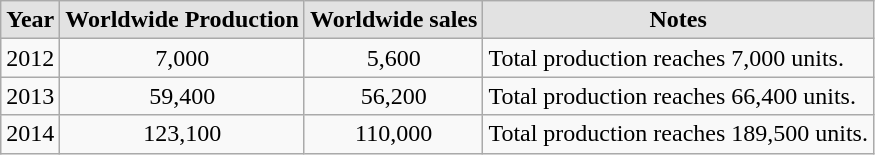<table class="wikitable" style=";">
<tr align="center">
<td style="background:#e2e2e2;"><strong>Year</strong></td>
<td style="background:#e2e2e2;"><strong>Worldwide Production</strong></td>
<td style="background:#e2e2e2;"><strong>Worldwide sales</strong></td>
<td style="background:#e2e2e2;"><strong>Notes</strong></td>
</tr>
<tr>
<td>2012</td>
<td align="center">7,000</td>
<td align="center">5,600</td>
<td>Total production reaches 7,000 units.</td>
</tr>
<tr>
<td>2013</td>
<td align="center">59,400</td>
<td align="center">56,200</td>
<td>Total production reaches 66,400 units.</td>
</tr>
<tr>
<td>2014</td>
<td align="center">123,100</td>
<td align="center">110,000</td>
<td>Total production reaches 189,500 units.</td>
</tr>
</table>
